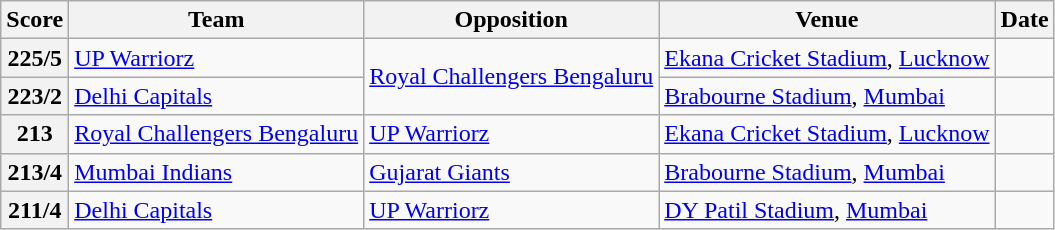<table class="wikitable">
<tr>
<th>Score</th>
<th>Team</th>
<th>Opposition</th>
<th>Venue</th>
<th>Date</th>
</tr>
<tr>
<th>225/5</th>
<td><a href='#'>UP Warriorz</a></td>
<td rowspan="2"><a href='#'>Royal Challengers Bengaluru</a></td>
<td><a href='#'>Ekana Cricket Stadium</a>, <a href='#'>Lucknow</a></td>
<td></td>
</tr>
<tr>
<th>223/2</th>
<td><a href='#'>Delhi Capitals</a></td>
<td><a href='#'>Brabourne Stadium</a>, <a href='#'>Mumbai</a></td>
<td></td>
</tr>
<tr>
<th>213</th>
<td><a href='#'>Royal Challengers Bengaluru</a></td>
<td><a href='#'>UP Warriorz</a></td>
<td><a href='#'>Ekana Cricket Stadium</a>, <a href='#'>Lucknow</a></td>
<td></td>
</tr>
<tr>
<th>213/4</th>
<td><a href='#'>Mumbai Indians</a></td>
<td><a href='#'>Gujarat Giants</a></td>
<td><a href='#'>Brabourne Stadium</a>, <a href='#'>Mumbai</a></td>
<td></td>
</tr>
<tr>
<th>211/4</th>
<td><a href='#'>Delhi Capitals</a></td>
<td><a href='#'>UP Warriorz</a></td>
<td rowspan="2"><a href='#'>DY Patil Stadium</a>, <a href='#'>Mumbai</a></td>
<td></td>
</tr>
</table>
